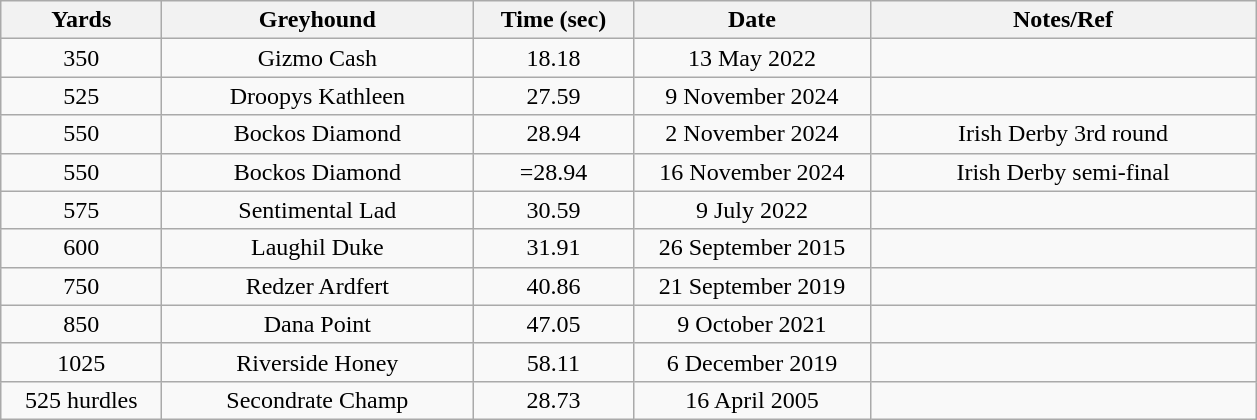<table class="wikitable" style="font-size: 100%">
<tr>
<th width=100>Yards</th>
<th width=200>Greyhound</th>
<th width=100>Time (sec)</th>
<th width=150>Date</th>
<th width=250>Notes/Ref</th>
</tr>
<tr align=center>
<td>350</td>
<td>Gizmo Cash</td>
<td>18.18</td>
<td>13 May 2022</td>
<td></td>
</tr>
<tr align=center>
<td>525</td>
<td>Droopys Kathleen</td>
<td>27.59</td>
<td>9 November 2024</td>
<td></td>
</tr>
<tr align=center>
<td>550</td>
<td>Bockos Diamond</td>
<td>28.94</td>
<td>2 November 2024</td>
<td>Irish Derby 3rd round</td>
</tr>
<tr align=center>
<td>550</td>
<td>Bockos Diamond</td>
<td>=28.94</td>
<td>16 November 2024</td>
<td>Irish Derby semi-final</td>
</tr>
<tr align=center>
<td>575</td>
<td>Sentimental Lad</td>
<td>30.59</td>
<td>9 July 2022</td>
<td></td>
</tr>
<tr align=center>
<td>600</td>
<td>Laughil Duke</td>
<td>31.91</td>
<td>26 September 2015</td>
<td></td>
</tr>
<tr align=center>
<td>750</td>
<td>Redzer Ardfert</td>
<td>40.86</td>
<td>21 September 2019</td>
<td></td>
</tr>
<tr align=center>
<td>850</td>
<td>Dana Point</td>
<td>47.05</td>
<td>9 October 2021</td>
<td></td>
</tr>
<tr align=center>
<td>1025</td>
<td>Riverside Honey</td>
<td>58.11</td>
<td>6 December 2019</td>
<td></td>
</tr>
<tr align=center>
<td>525 hurdles</td>
<td>Secondrate Champ</td>
<td>28.73</td>
<td>16 April 2005</td>
<td></td>
</tr>
</table>
